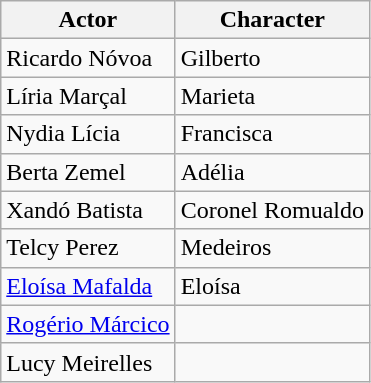<table class="wikitable">
<tr>
<th>Actor</th>
<th>Character</th>
</tr>
<tr>
<td>Ricardo Nóvoa</td>
<td>Gilberto</td>
</tr>
<tr>
<td>Líria Marçal</td>
<td>Marieta</td>
</tr>
<tr>
<td>Nydia Lícia</td>
<td>Francisca</td>
</tr>
<tr>
<td>Berta Zemel</td>
<td>Adélia</td>
</tr>
<tr>
<td>Xandó Batista</td>
<td>Coronel Romualdo</td>
</tr>
<tr>
<td>Telcy Perez</td>
<td>Medeiros</td>
</tr>
<tr>
<td><a href='#'>Eloísa Mafalda</a></td>
<td>Eloísa</td>
</tr>
<tr>
<td><a href='#'>Rogério Márcico</a></td>
<td></td>
</tr>
<tr>
<td>Lucy Meirelles</td>
<td></td>
</tr>
</table>
